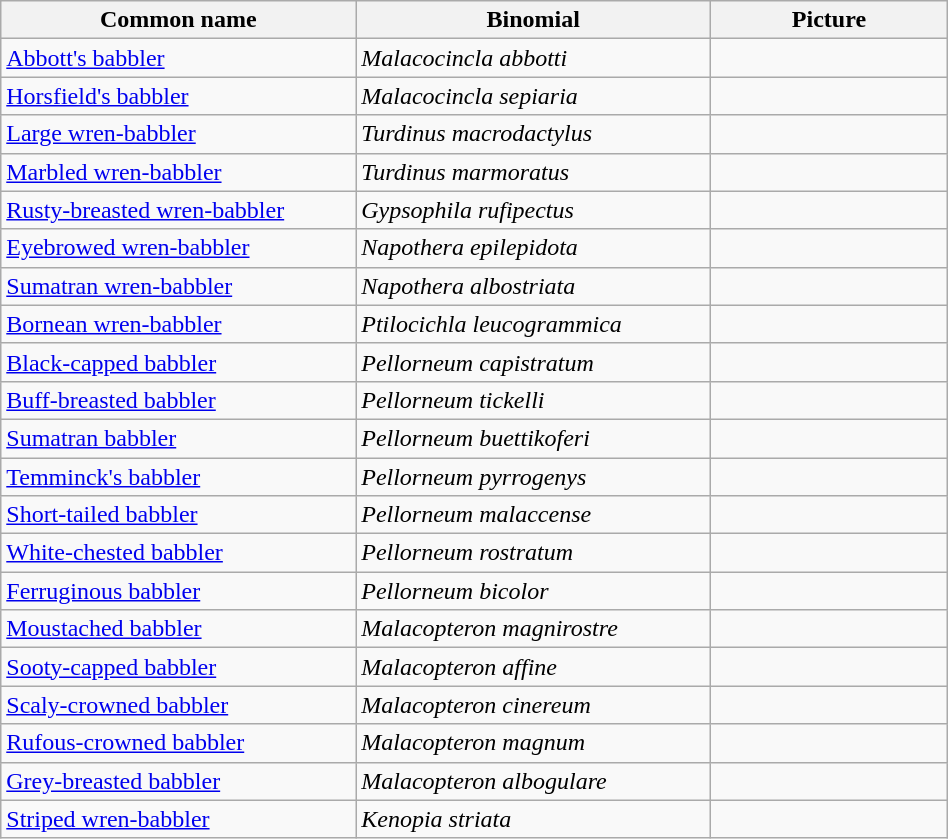<table width=50% class="wikitable">
<tr>
<th width=30%>Common name</th>
<th width=30%>Binomial</th>
<th width=20%>Picture</th>
</tr>
<tr>
<td><a href='#'>Abbott's babbler</a></td>
<td><em>Malacocincla abbotti</em></td>
<td></td>
</tr>
<tr>
<td><a href='#'>Horsfield's babbler</a></td>
<td><em>Malacocincla sepiaria</em></td>
<td></td>
</tr>
<tr>
<td><a href='#'>Large wren-babbler</a></td>
<td><em>Turdinus macrodactylus</em></td>
<td></td>
</tr>
<tr>
<td><a href='#'>Marbled wren-babbler</a></td>
<td><em>Turdinus marmoratus</em></td>
<td></td>
</tr>
<tr>
<td><a href='#'>Rusty-breasted wren-babbler</a></td>
<td><em>Gypsophila rufipectus</em></td>
<td></td>
</tr>
<tr>
<td><a href='#'>Eyebrowed wren-babbler</a></td>
<td><em>Napothera epilepidota</em></td>
<td></td>
</tr>
<tr>
<td><a href='#'>Sumatran wren-babbler</a></td>
<td><em>Napothera albostriata</em></td>
<td></td>
</tr>
<tr>
<td><a href='#'>Bornean wren-babbler</a></td>
<td><em>Ptilocichla leucogrammica</em></td>
<td></td>
</tr>
<tr>
<td><a href='#'>Black-capped babbler</a></td>
<td><em>Pellorneum capistratum</em></td>
<td></td>
</tr>
<tr>
<td><a href='#'>Buff-breasted babbler</a></td>
<td><em>Pellorneum tickelli</em></td>
<td></td>
</tr>
<tr>
<td><a href='#'>Sumatran babbler</a></td>
<td><em>Pellorneum buettikoferi</em></td>
<td></td>
</tr>
<tr>
<td><a href='#'>Temminck's babbler</a></td>
<td><em>Pellorneum pyrrogenys</em></td>
<td></td>
</tr>
<tr>
<td><a href='#'>Short-tailed babbler</a></td>
<td><em>Pellorneum malaccense</em></td>
<td></td>
</tr>
<tr>
<td><a href='#'>White-chested babbler</a></td>
<td><em>Pellorneum rostratum</em></td>
<td></td>
</tr>
<tr>
<td><a href='#'>Ferruginous babbler</a></td>
<td><em>Pellorneum bicolor</em></td>
<td></td>
</tr>
<tr>
<td><a href='#'>Moustached babbler</a></td>
<td><em>Malacopteron magnirostre</em></td>
<td></td>
</tr>
<tr>
<td><a href='#'>Sooty-capped babbler</a></td>
<td><em>Malacopteron affine</em></td>
<td></td>
</tr>
<tr>
<td><a href='#'>Scaly-crowned babbler</a></td>
<td><em>Malacopteron cinereum</em></td>
<td></td>
</tr>
<tr>
<td><a href='#'>Rufous-crowned babbler</a></td>
<td><em>Malacopteron magnum</em></td>
<td></td>
</tr>
<tr>
<td><a href='#'>Grey-breasted babbler</a></td>
<td><em>Malacopteron albogulare</em></td>
<td></td>
</tr>
<tr>
<td><a href='#'>Striped wren-babbler</a></td>
<td><em>Kenopia striata</em></td>
<td></td>
</tr>
</table>
